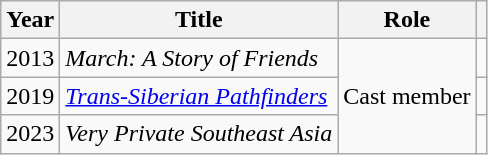<table class="wikitable sortable">
<tr>
<th scope="col">Year</th>
<th scope="col">Title</th>
<th scope="col" class="unsortable">Role</th>
<th scope="col" class="unsortable"></th>
</tr>
<tr>
<td>2013</td>
<td><em>March: A Story of Friends</em></td>
<td rowspan="3">Cast member</td>
<td></td>
</tr>
<tr>
<td>2019</td>
<td><em><a href='#'>Trans-Siberian Pathfinders</a></em></td>
<td></td>
</tr>
<tr>
<td>2023</td>
<td><em>Very Private Southeast Asia</em></td>
<td></td>
</tr>
</table>
